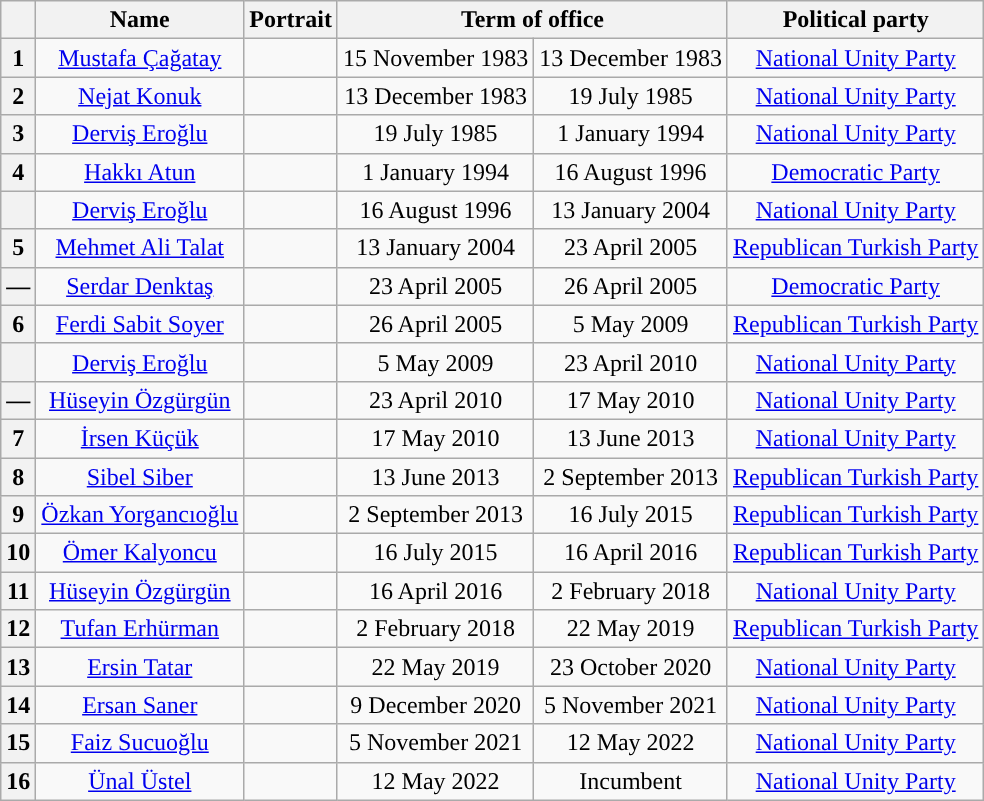<table class="wikitable" style="text-align:center">
<tr>
<th></th>
<th>Name<br></th>
<th>Portrait</th>
<th colspan=2>Term of office</th>
<th>Political party</th>
</tr>
<tr>
<th style="background:">1</th>
<td><a href='#'>Mustafa Çağatay</a><br></td>
<td></td>
<td>15 November 1983</td>
<td>13 December 1983</td>
<td><a href='#'>National Unity Party</a></td>
</tr>
<tr>
<th style="background:">2</th>
<td><a href='#'>Nejat Konuk</a><br></td>
<td></td>
<td>13 December 1983</td>
<td>19 July 1985</td>
<td><a href='#'>National Unity Party</a></td>
</tr>
<tr>
<th style="background:">3</th>
<td><a href='#'>Derviş Eroğlu</a><br></td>
<td></td>
<td>19 July 1985</td>
<td>1 January 1994</td>
<td><a href='#'>National Unity Party</a></td>
</tr>
<tr>
<th style="background:">4</th>
<td><a href='#'>Hakkı Atun</a><br></td>
<td></td>
<td>1 January 1994</td>
<td>16 August 1996</td>
<td><a href='#'>Democratic Party</a></td>
</tr>
<tr>
<th style="background:"></th>
<td><a href='#'>Derviş Eroğlu</a><br></td>
<td></td>
<td>16 August 1996</td>
<td>13 January 2004</td>
<td><a href='#'>National Unity Party</a></td>
</tr>
<tr>
<th style="background:">5</th>
<td><a href='#'>Mehmet Ali Talat</a><br></td>
<td></td>
<td>13 January 2004</td>
<td>23 April 2005</td>
<td><a href='#'>Republican Turkish Party</a></td>
</tr>
<tr>
<th style="background:">—</th>
<td><a href='#'>Serdar Denktaş</a><br></td>
<td></td>
<td>23 April 2005</td>
<td>26 April 2005</td>
<td><a href='#'>Democratic Party</a></td>
</tr>
<tr>
<th style="background:">6</th>
<td><a href='#'>Ferdi Sabit Soyer</a><br></td>
<td></td>
<td>26 April 2005</td>
<td>5 May 2009</td>
<td><a href='#'>Republican Turkish Party</a></td>
</tr>
<tr>
<th style="background:"></th>
<td><a href='#'>Derviş Eroğlu</a><br></td>
<td></td>
<td>5 May 2009</td>
<td>23 April 2010</td>
<td><a href='#'>National Unity Party</a></td>
</tr>
<tr>
<th style="background:">—</th>
<td><a href='#'>Hüseyin Özgürgün</a><br></td>
<td></td>
<td>23 April 2010</td>
<td>17 May 2010</td>
<td><a href='#'>National Unity Party</a></td>
</tr>
<tr>
<th style="background:">7</th>
<td><a href='#'>İrsen Küçük</a><br></td>
<td></td>
<td>17 May 2010</td>
<td>13 June 2013</td>
<td><a href='#'>National Unity Party</a></td>
</tr>
<tr>
<th style="background:">8</th>
<td><a href='#'>Sibel Siber</a><br></td>
<td></td>
<td>13 June 2013</td>
<td>2 September 2013</td>
<td><a href='#'>Republican Turkish Party</a></td>
</tr>
<tr>
<th style="background:">9</th>
<td><a href='#'>Özkan Yorgancıoğlu</a><br></td>
<td></td>
<td>2 September 2013</td>
<td>16 July 2015</td>
<td><a href='#'>Republican Turkish Party</a></td>
</tr>
<tr>
<th style="background:">10</th>
<td><a href='#'>Ömer Kalyoncu</a><br></td>
<td></td>
<td>16 July 2015</td>
<td>16 April 2016</td>
<td><a href='#'>Republican Turkish Party</a></td>
</tr>
<tr>
<th style="background:">11</th>
<td><a href='#'>Hüseyin Özgürgün</a><br></td>
<td></td>
<td>16 April 2016</td>
<td>2 February 2018</td>
<td><a href='#'>National Unity Party</a></td>
</tr>
<tr>
<th style="background:">12</th>
<td><a href='#'>Tufan Erhürman</a><br></td>
<td></td>
<td>2 February 2018</td>
<td>22 May 2019</td>
<td><a href='#'>Republican Turkish Party</a></td>
</tr>
<tr>
<th style="background:">13</th>
<td><a href='#'>Ersin Tatar</a><br></td>
<td></td>
<td>22 May 2019</td>
<td>23 October 2020</td>
<td><a href='#'>National Unity Party</a></td>
</tr>
<tr>
<th style="background:">14</th>
<td><a href='#'>Ersan Saner</a><br></td>
<td></td>
<td>9 December 2020</td>
<td>5 November 2021</td>
<td><a href='#'>National Unity Party</a></td>
</tr>
<tr>
<th style="background:">15</th>
<td><a href='#'>Faiz Sucuoğlu</a> <br></td>
<td></td>
<td>5 November 2021</td>
<td>12 May 2022</td>
<td><a href='#'>National Unity Party</a></td>
</tr>
<tr>
<th style="background:">16</th>
<td><a href='#'>Ünal Üstel</a> <br></td>
<td></td>
<td>12 May 2022</td>
<td>Incumbent</td>
<td><a href='#'>National Unity Party</a></td>
</tr>
</table>
